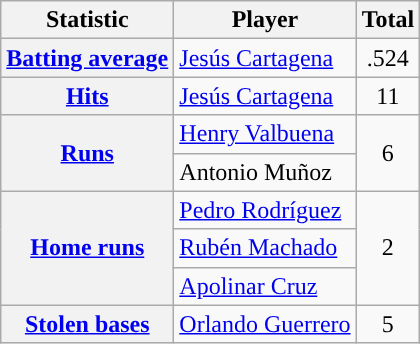<table class="wikitable plainrowheaders">
<tr>
<th scope="col">Statistic</th>
<th scope="col">Player</th>
<th scope="col">Total</th>
</tr>
<tr>
<th scope="row"><a href='#'>Batting average</a></th>
<td> <a href='#'>Jesús Cartagena</a></td>
<td align=center>.524</td>
</tr>
<tr>
<th scope="row"><a href='#'>Hits</a></th>
<td> <a href='#'>Jesús Cartagena</a></td>
<td align=center>11</td>
</tr>
<tr>
<th scope="row" rowspan=2><a href='#'>Runs</a></th>
<td> <a href='#'>Henry Valbuena</a></td>
<td align=center rowspan=2>6</td>
</tr>
<tr>
<td> Antonio Muñoz</td>
</tr>
<tr>
<th scope="row" rowspan=3><a href='#'>Home runs</a></th>
<td> <a href='#'>Pedro Rodríguez</a></td>
<td align=center rowspan=3>2</td>
</tr>
<tr>
<td> <a href='#'>Rubén Machado</a></td>
</tr>
<tr>
<td> <a href='#'>Apolinar Cruz</a></td>
</tr>
<tr>
<th scope="row"><a href='#'>Stolen bases</a></th>
<td> <a href='#'>Orlando Guerrero</a></td>
<td align=center>5</td>
</tr>
</table>
